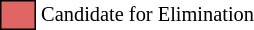<table class="toccolours" style="font-size: 85%; white-space: nowrap">
<tr>
<td style="background:#E06666; border: 1px solid black">      </td>
<td>Candidate for Elimination</td>
</tr>
</table>
